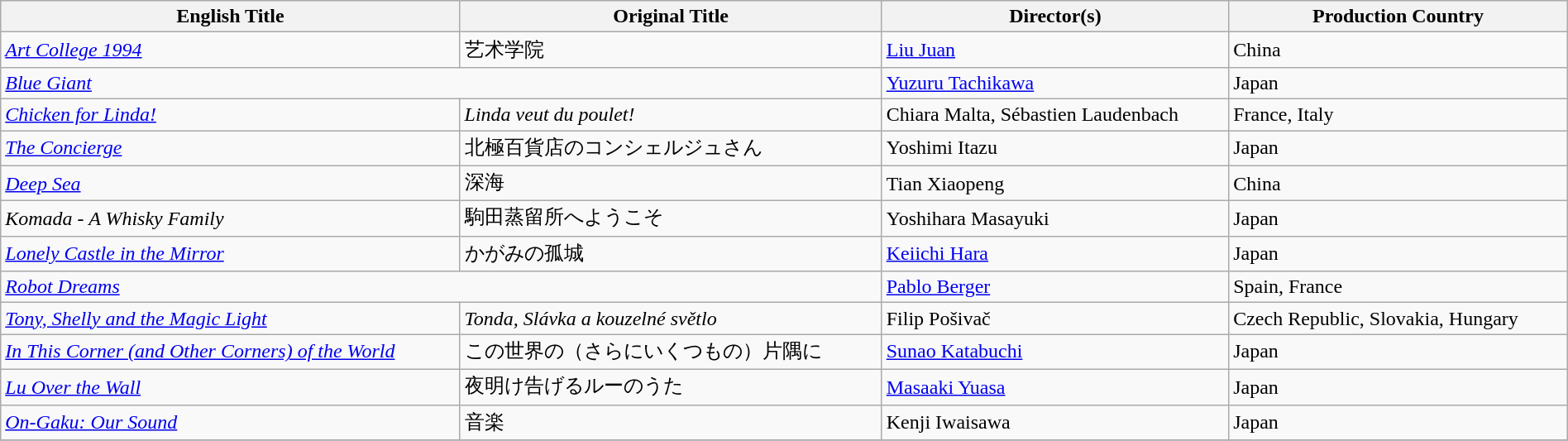<table class="sortable wikitable" style="width:100%; margin-bottom:4px">
<tr>
<th>English Title</th>
<th>Original Title</th>
<th>Director(s)</th>
<th>Production Country</th>
</tr>
<tr>
<td><em><a href='#'>Art College 1994</a></em></td>
<td>艺术学院</td>
<td><a href='#'>Liu Juan</a></td>
<td>China</td>
</tr>
<tr>
<td colspan="2"><em><a href='#'>Blue Giant</a></em></td>
<td><a href='#'>Yuzuru Tachikawa</a></td>
<td>Japan</td>
</tr>
<tr>
<td><em><a href='#'>Chicken for Linda!</a></em></td>
<td><em>Linda veut du poulet!</em></td>
<td>Chiara Malta, Sébastien Laudenbach</td>
<td>France, Italy</td>
</tr>
<tr>
<td><em><a href='#'>The Concierge</a></em></td>
<td>北極百貨店のコンシェルジュさん</td>
<td>Yoshimi Itazu</td>
<td>Japan</td>
</tr>
<tr>
<td><em><a href='#'>Deep Sea</a></em></td>
<td>深海</td>
<td>Tian Xiaopeng</td>
<td>China</td>
</tr>
<tr>
<td><em>Komada - A Whisky Family</em></td>
<td>駒田蒸留所へようこそ</td>
<td>Yoshihara Masayuki</td>
<td>Japan</td>
</tr>
<tr>
<td><em><a href='#'>Lonely Castle in the Mirror</a></em></td>
<td>かがみの孤城</td>
<td><a href='#'>Keiichi Hara</a></td>
<td>Japan</td>
</tr>
<tr>
<td colspan="2"><em><a href='#'>Robot Dreams</a></em></td>
<td><a href='#'>Pablo Berger</a></td>
<td>Spain, France</td>
</tr>
<tr>
<td><em><a href='#'>Tony, Shelly and the Magic Light</a></em></td>
<td><em>Tonda, Slávka a kouzelné světlo</em></td>
<td>Filip Pošivač</td>
<td>Czech Republic, Slovakia, Hungary</td>
</tr>
<tr>
<td><em><a href='#'>In This Corner (and Other Corners) of the World</a></em></td>
<td>この世界の（さらにいくつもの）片隅に</td>
<td><a href='#'>Sunao Katabuchi</a></td>
<td>Japan</td>
</tr>
<tr>
<td><em><a href='#'>Lu Over the Wall</a></em></td>
<td>夜明け告げるルーのうた</td>
<td><a href='#'>Masaaki Yuasa</a></td>
<td>Japan</td>
</tr>
<tr>
<td><em><a href='#'>On-Gaku: Our Sound</a></em></td>
<td>音楽</td>
<td>Kenji Iwaisawa</td>
<td>Japan</td>
</tr>
<tr>
</tr>
</table>
